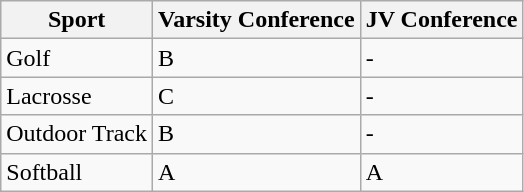<table class="wikitable">
<tr>
<th>Sport</th>
<th>Varsity Conference</th>
<th>JV Conference</th>
</tr>
<tr>
<td>Golf</td>
<td>B</td>
<td>-</td>
</tr>
<tr>
<td>Lacrosse</td>
<td>C</td>
<td>-</td>
</tr>
<tr>
<td>Outdoor Track</td>
<td>B</td>
<td>-</td>
</tr>
<tr>
<td>Softball</td>
<td>A</td>
<td>A</td>
</tr>
</table>
